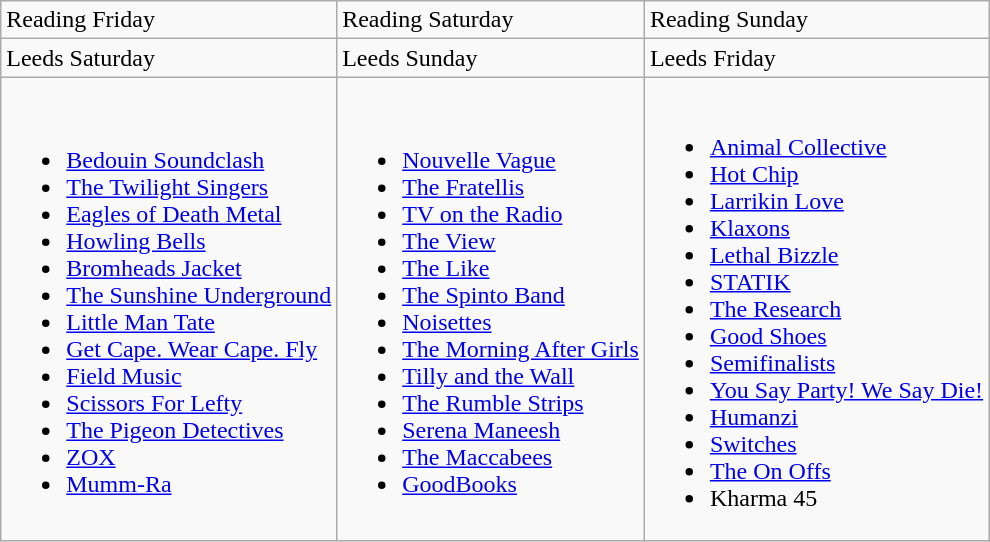<table class="wikitable">
<tr>
<td>Reading Friday</td>
<td>Reading Saturday</td>
<td>Reading Sunday</td>
</tr>
<tr>
<td>Leeds Saturday</td>
<td>Leeds Sunday</td>
<td>Leeds Friday</td>
</tr>
<tr>
<td><br><ul><li><a href='#'>Bedouin Soundclash</a></li><li><a href='#'>The Twilight Singers</a></li><li><a href='#'>Eagles of Death Metal</a></li><li><a href='#'>Howling Bells</a></li><li><a href='#'>Bromheads Jacket</a></li><li><a href='#'>The Sunshine Underground</a></li><li><a href='#'>Little Man Tate</a></li><li><a href='#'>Get Cape. Wear Cape. Fly</a></li><li><a href='#'>Field Music</a></li><li><a href='#'>Scissors For Lefty</a></li><li><a href='#'>The Pigeon Detectives</a></li><li><a href='#'>ZOX</a></li><li><a href='#'>Mumm-Ra</a></li></ul></td>
<td><br><ul><li><a href='#'>Nouvelle Vague</a></li><li><a href='#'>The Fratellis</a></li><li><a href='#'>TV on the Radio</a></li><li><a href='#'>The View</a></li><li><a href='#'>The Like</a></li><li><a href='#'>The Spinto Band</a></li><li><a href='#'>Noisettes</a></li><li><a href='#'>The Morning After Girls</a></li><li><a href='#'>Tilly and the Wall</a></li><li><a href='#'>The Rumble Strips</a></li><li><a href='#'>Serena Maneesh</a></li><li><a href='#'>The Maccabees</a></li><li><a href='#'>GoodBooks</a></li></ul></td>
<td><br><ul><li><a href='#'>Animal Collective</a></li><li><a href='#'>Hot Chip</a></li><li><a href='#'>Larrikin Love</a></li><li><a href='#'>Klaxons</a></li><li><a href='#'>Lethal Bizzle</a></li><li><a href='#'>STATIK</a></li><li><a href='#'>The Research</a></li><li><a href='#'>Good Shoes</a></li><li><a href='#'>Semifinalists</a></li><li><a href='#'>You Say Party! We Say Die!</a></li><li><a href='#'>Humanzi</a></li><li><a href='#'>Switches</a></li><li><a href='#'>The On Offs</a></li><li>Kharma 45</li></ul></td>
</tr>
</table>
